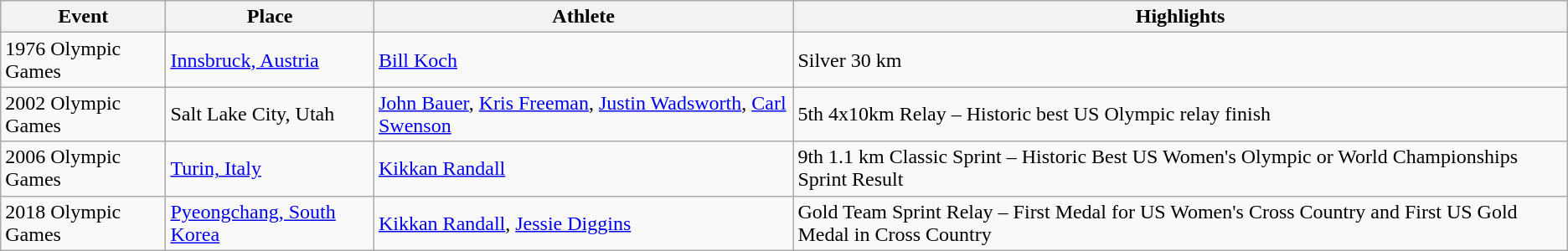<table class="wikitable">
<tr>
<th>Event</th>
<th>Place</th>
<th>Athlete</th>
<th>Highlights</th>
</tr>
<tr>
<td>1976 Olympic Games</td>
<td> <a href='#'>Innsbruck, Austria</a></td>
<td><a href='#'>Bill Koch</a></td>
<td>Silver 30 km</td>
</tr>
<tr>
<td>2002 Olympic Games</td>
<td> Salt Lake City, Utah</td>
<td><a href='#'>John Bauer</a>, <a href='#'>Kris Freeman</a>, <a href='#'>Justin Wadsworth</a>, <a href='#'>Carl Swenson</a></td>
<td>5th 4x10km Relay – Historic best US Olympic relay finish</td>
</tr>
<tr>
<td>2006 Olympic Games</td>
<td> <a href='#'>Turin, Italy</a></td>
<td><a href='#'>Kikkan Randall</a></td>
<td>9th 1.1 km Classic Sprint – Historic Best US Women's Olympic or World Championships Sprint Result</td>
</tr>
<tr>
<td>2018 Olympic Games</td>
<td> <a href='#'>Pyeongchang, South Korea</a></td>
<td><a href='#'>Kikkan Randall</a>, <a href='#'>Jessie Diggins</a></td>
<td>Gold Team Sprint Relay – First Medal for US Women's Cross Country and First US Gold Medal in Cross Country</td>
</tr>
</table>
